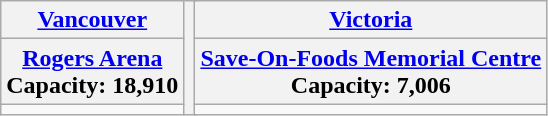<table class="wikitable" style="text-align:center;">
<tr>
<th><a href='#'>Vancouver</a></th>
<th rowspan=5 colspan=2></th>
<th><a href='#'>Victoria</a></th>
</tr>
<tr>
<th><a href='#'>Rogers Arena</a><br>Capacity: 18,910</th>
<th><a href='#'>Save-On-Foods Memorial Centre</a><br>Capacity: 7,006</th>
</tr>
<tr>
<td></td>
<td></td>
</tr>
</table>
